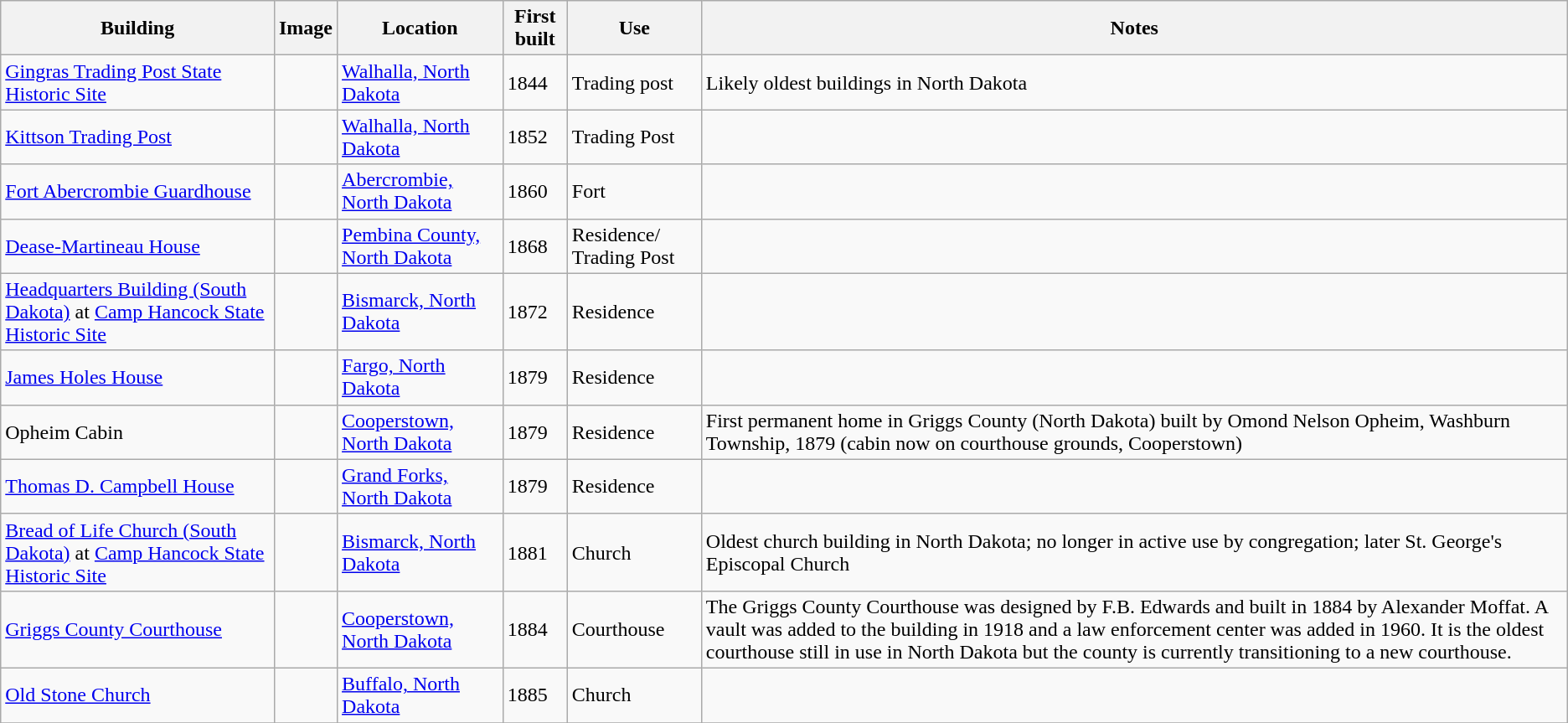<table class="wikitable sortable">
<tr>
<th>Building</th>
<th class="unsortable">Image</th>
<th>Location</th>
<th>First built</th>
<th>Use</th>
<th class="unsortable">Notes</th>
</tr>
<tr>
<td><a href='#'>Gingras Trading Post State Historic Site</a></td>
<td></td>
<td><a href='#'>Walhalla, North Dakota</a></td>
<td>1844</td>
<td>Trading post</td>
<td>Likely oldest buildings in North Dakota</td>
</tr>
<tr>
<td><a href='#'>Kittson Trading Post</a></td>
<td></td>
<td><a href='#'>Walhalla, North Dakota</a></td>
<td>1852</td>
<td>Trading Post</td>
<td></td>
</tr>
<tr>
<td><a href='#'>Fort Abercrombie Guardhouse</a></td>
<td></td>
<td><a href='#'>Abercrombie, North Dakota</a></td>
<td>1860</td>
<td>Fort</td>
<td></td>
</tr>
<tr>
<td><a href='#'>Dease-Martineau House</a></td>
<td></td>
<td><a href='#'>Pembina County, North Dakota</a></td>
<td>1868</td>
<td>Residence/ Trading Post</td>
<td></td>
</tr>
<tr>
<td><a href='#'>Headquarters Building (South Dakota)</a> at <a href='#'>Camp Hancock State Historic Site</a></td>
<td></td>
<td><a href='#'>Bismarck, North Dakota</a></td>
<td>1872</td>
<td>Residence</td>
<td></td>
</tr>
<tr>
<td><a href='#'>James Holes House</a></td>
<td></td>
<td><a href='#'>Fargo, North Dakota</a></td>
<td>1879</td>
<td>Residence</td>
<td></td>
</tr>
<tr>
<td>Opheim Cabin</td>
<td></td>
<td><a href='#'>Cooperstown, North Dakota</a></td>
<td>1879</td>
<td>Residence</td>
<td>First permanent home in Griggs County (North Dakota) built by Omond Nelson Opheim, Washburn Township, 1879 (cabin now on courthouse grounds, Cooperstown)</td>
</tr>
<tr>
<td><a href='#'>Thomas D. Campbell House</a></td>
<td></td>
<td><a href='#'>Grand Forks, North Dakota</a></td>
<td>1879</td>
<td>Residence</td>
<td></td>
</tr>
<tr>
<td><a href='#'>Bread of Life Church (South Dakota)</a> at <a href='#'>Camp Hancock State Historic Site</a></td>
<td></td>
<td><a href='#'>Bismarck, North Dakota</a></td>
<td>1881</td>
<td>Church</td>
<td>Oldest church building in North Dakota; no longer in active use by congregation; later St. George's Episcopal Church</td>
</tr>
<tr>
<td><a href='#'>Griggs County Courthouse</a></td>
<td></td>
<td><a href='#'>Cooperstown, North Dakota</a></td>
<td>1884</td>
<td>Courthouse</td>
<td>The Griggs County Courthouse was designed by F.B. Edwards and built in 1884 by Alexander Moffat. A vault was added to the building in 1918 and a law enforcement center was added in 1960. It is the oldest courthouse still in use in North Dakota but the county is currently transitioning to a new courthouse.</td>
</tr>
<tr>
<td><a href='#'>Old Stone Church</a></td>
<td></td>
<td><a href='#'>Buffalo, North Dakota</a></td>
<td>1885</td>
<td>Church</td>
<td></td>
</tr>
<tr>
</tr>
</table>
